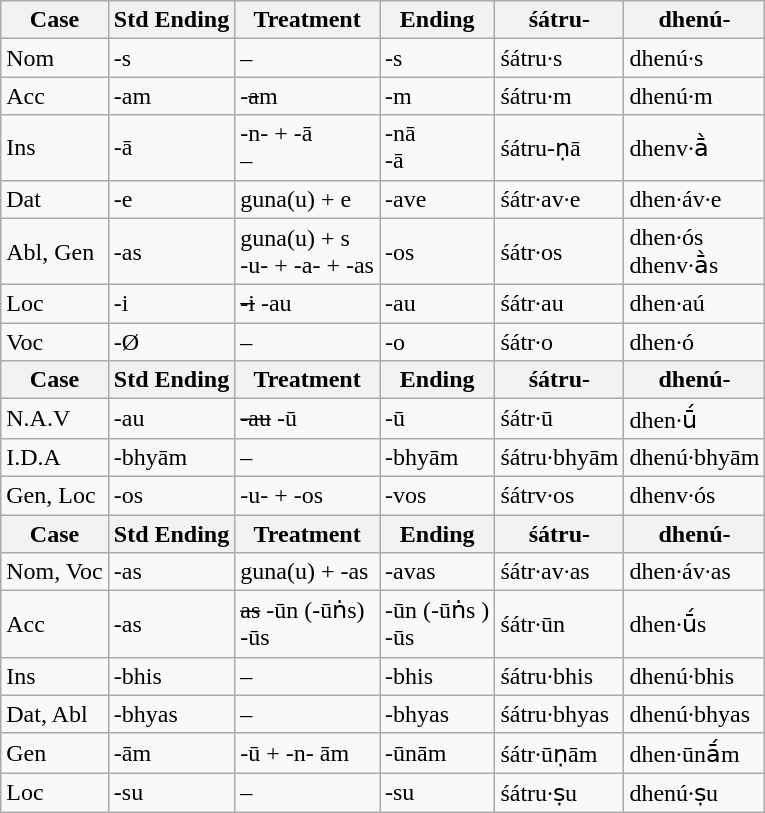<table class="wikitable">
<tr>
<th>Case</th>
<th>Std Ending</th>
<th>Treatment</th>
<th>Ending</th>
<th>śátru-</th>
<th>dhenú-</th>
</tr>
<tr>
<td>Nom</td>
<td>-s</td>
<td>–</td>
<td>-s</td>
<td>śátru·s</td>
<td>dhenú·s</td>
</tr>
<tr>
<td>Acc</td>
<td>-am</td>
<td>-<s>a</s>m</td>
<td>-m</td>
<td>śátru·m</td>
<td>dhenú·m</td>
</tr>
<tr>
<td>Ins</td>
<td>-ā</td>
<td>-n- + -ā <br> –</td>
<td>-nā <br> -ā</td>
<td>śátru-ṇā</td>
<td>dhenv·ā̀</td>
</tr>
<tr>
<td>Dat</td>
<td>-e</td>
<td>guna(u) + e</td>
<td>-ave</td>
<td>śátr·av·e</td>
<td>dhen·áv·e</td>
</tr>
<tr>
<td>Abl, Gen</td>
<td>-as</td>
<td>guna(u) + s <br> -u- + -a- + -as  </td>
<td>-os</td>
<td>śátr·os</td>
<td>dhen·ós <br> dhenv·ā̀s</td>
</tr>
<tr>
<td>Loc</td>
<td>-i</td>
<td><s>-i</s> -au</td>
<td>-au</td>
<td>śátr·au</td>
<td>dhen·aú</td>
</tr>
<tr>
<td>Voc</td>
<td>-Ø</td>
<td>–</td>
<td>-o</td>
<td>śátr·o</td>
<td>dhen·ó</td>
</tr>
<tr>
<th>Case</th>
<th>Std Ending</th>
<th>Treatment</th>
<th>Ending</th>
<th>śátru-</th>
<th>dhenú-</th>
</tr>
<tr>
<td>N.A.V</td>
<td>-au</td>
<td><s>-au</s> -ū</td>
<td>-ū</td>
<td>śátr·ū</td>
<td>dhen·ū́</td>
</tr>
<tr>
<td>I.D.A</td>
<td>-bhyām</td>
<td>–</td>
<td>-bhyām</td>
<td>śátru·bhyām</td>
<td>dhenú·bhyām</td>
</tr>
<tr>
<td>Gen, Loc</td>
<td>-os</td>
<td>-u- + -os</td>
<td>-vos</td>
<td>śátrv·os</td>
<td>dhenv·ós</td>
</tr>
<tr>
<th>Case</th>
<th>Std Ending</th>
<th>Treatment</th>
<th>Ending</th>
<th>śátru-</th>
<th>dhenú-</th>
</tr>
<tr>
<td>Nom, Voc</td>
<td>-as</td>
<td>guna(u) + -as</td>
<td>-avas</td>
<td>śátr·av·as</td>
<td>dhen·áv·as</td>
</tr>
<tr>
<td>Acc</td>
<td>-as</td>
<td><s>as</s> -ūn (-ūṅs) <br> -ūs</td>
<td>-ūn (-ūṅs ) <br> -ūs</td>
<td>śátr·ūn</td>
<td>dhen·ū́s</td>
</tr>
<tr>
<td>Ins</td>
<td>-bhis</td>
<td>–</td>
<td>-bhis</td>
<td>śátru·bhis</td>
<td>dhenú·bhis</td>
</tr>
<tr>
<td>Dat, Abl</td>
<td>-bhyas</td>
<td>–</td>
<td>-bhyas</td>
<td>śátru·bhyas</td>
<td>dhenú·bhyas</td>
</tr>
<tr>
<td>Gen</td>
<td>-ām</td>
<td>-ū + -n- ām</td>
<td>-ūnām</td>
<td>śátr·ūṇām</td>
<td>dhen·ūnā́m</td>
</tr>
<tr>
<td>Loc</td>
<td>-su</td>
<td>–</td>
<td>-su</td>
<td>śátru·ṣu</td>
<td>dhenú·ṣu</td>
</tr>
</table>
